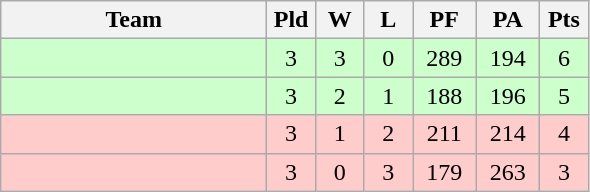<table class="wikitable" style="text-align:center;">
<tr>
<th width=170>Team</th>
<th width=25>Pld</th>
<th width=25>W</th>
<th width=25>L</th>
<th width=35>PF</th>
<th width=35>PA</th>
<th width=25>Pts</th>
</tr>
<tr bgcolor=#ccffcc>
<td align="left"></td>
<td>3</td>
<td>3</td>
<td>0</td>
<td>289</td>
<td>194</td>
<td>6</td>
</tr>
<tr bgcolor=#ccffcc>
<td align="left"></td>
<td>3</td>
<td>2</td>
<td>1</td>
<td>188</td>
<td>196</td>
<td>5</td>
</tr>
<tr bgcolor=#ffcccc>
<td align="left"></td>
<td>3</td>
<td>1</td>
<td>2</td>
<td>211</td>
<td>214</td>
<td>4</td>
</tr>
<tr bgcolor=#ffcccc>
<td align="left"></td>
<td>3</td>
<td>0</td>
<td>3</td>
<td>179</td>
<td>263</td>
<td>3</td>
</tr>
</table>
